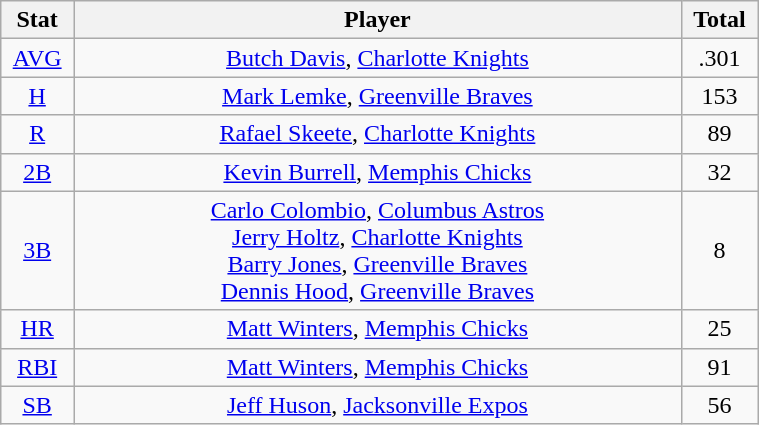<table class="wikitable" width="40%" style="text-align:center;">
<tr>
<th width="5%">Stat</th>
<th width="60%">Player</th>
<th width="5%">Total</th>
</tr>
<tr>
<td><a href='#'>AVG</a></td>
<td><a href='#'>Butch Davis</a>, <a href='#'>Charlotte Knights</a></td>
<td>.301</td>
</tr>
<tr>
<td><a href='#'>H</a></td>
<td><a href='#'>Mark Lemke</a>, <a href='#'>Greenville Braves</a></td>
<td>153</td>
</tr>
<tr>
<td><a href='#'>R</a></td>
<td><a href='#'>Rafael Skeete</a>, <a href='#'>Charlotte Knights</a></td>
<td>89</td>
</tr>
<tr>
<td><a href='#'>2B</a></td>
<td><a href='#'>Kevin Burrell</a>, <a href='#'>Memphis Chicks</a></td>
<td>32</td>
</tr>
<tr>
<td><a href='#'>3B</a></td>
<td><a href='#'>Carlo Colombio</a>, <a href='#'>Columbus Astros</a> <br> <a href='#'>Jerry Holtz</a>, <a href='#'>Charlotte Knights</a> <br> <a href='#'>Barry Jones</a>, <a href='#'>Greenville Braves</a> <br> <a href='#'>Dennis Hood</a>, <a href='#'>Greenville Braves</a></td>
<td>8</td>
</tr>
<tr>
<td><a href='#'>HR</a></td>
<td><a href='#'>Matt Winters</a>, <a href='#'>Memphis Chicks</a></td>
<td>25</td>
</tr>
<tr>
<td><a href='#'>RBI</a></td>
<td><a href='#'>Matt Winters</a>, <a href='#'>Memphis Chicks</a></td>
<td>91</td>
</tr>
<tr>
<td><a href='#'>SB</a></td>
<td><a href='#'>Jeff Huson</a>, <a href='#'>Jacksonville Expos</a></td>
<td>56</td>
</tr>
</table>
